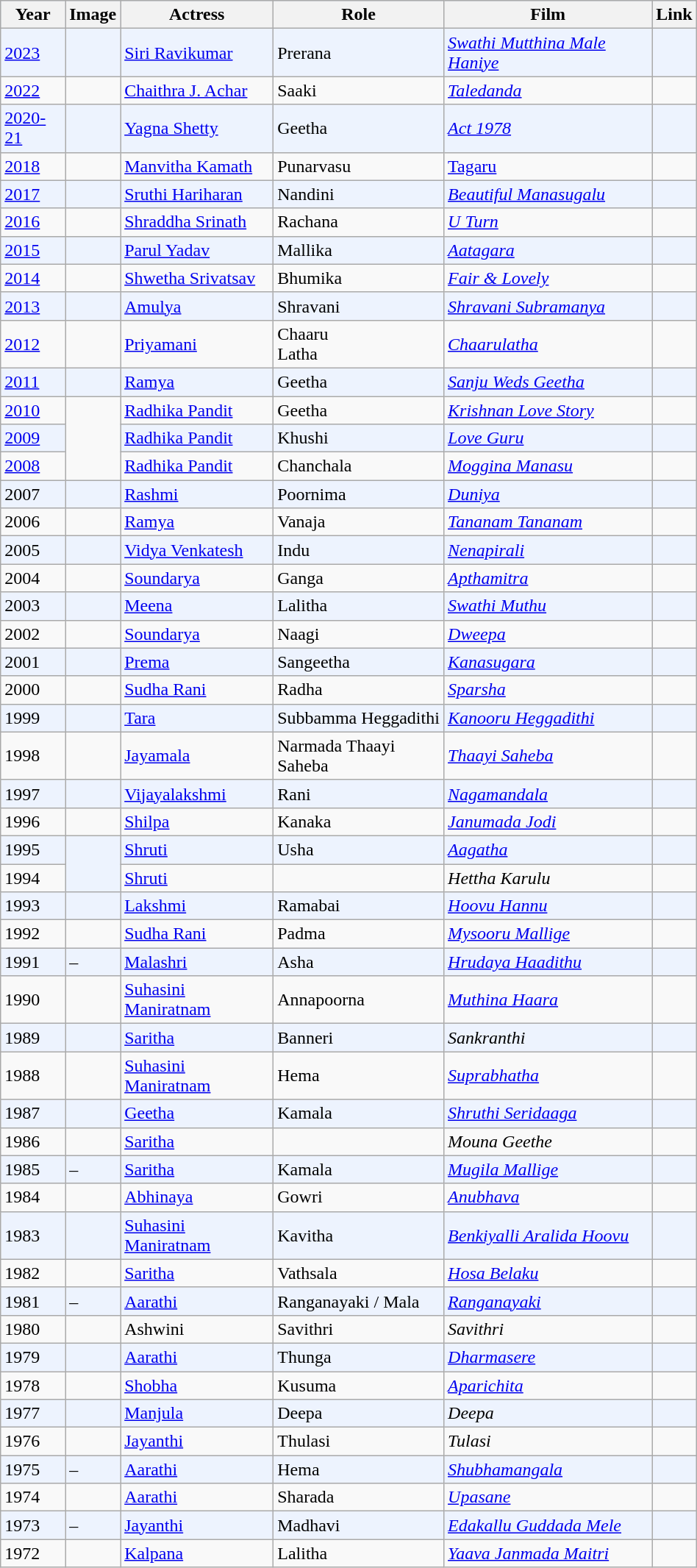<table class="wikitable sortable" style="width:50%;">
<tr style="background:#d1e4fd;">
<th>Year</th>
<th>Image</th>
<th>Actress</th>
<th>Role</th>
<th>Film</th>
<th>Link</th>
</tr>
<tr bgcolor="#edf3fe">
<td><a href='#'>2023</a></td>
<td></td>
<td><a href='#'>Siri Ravikumar</a></td>
<td>Prerana</td>
<td><em><a href='#'>Swathi Mutthina Male Haniye</a></em></td>
<td></td>
</tr>
<tr>
<td><a href='#'>2022</a></td>
<td></td>
<td><a href='#'>Chaithra J. Achar</a></td>
<td>Saaki</td>
<td><em><a href='#'>Taledanda</a></em></td>
<td></td>
</tr>
<tr bgcolor=#edf3fe>
<td><a href='#'>2020-21</a></td>
<td></td>
<td><a href='#'>Yagna Shetty</a></td>
<td>Geetha</td>
<td><em><a href='#'>Act 1978</a></em></td>
<td></td>
</tr>
<tr>
<td><a href='#'>2018</a></td>
<td></td>
<td><a href='#'>Manvitha Kamath</a></td>
<td>Punarvasu</td>
<td><a href='#'>Tagaru</a></td>
<td></td>
</tr>
<tr bgcolor=#edf3fe>
<td><a href='#'>2017</a></td>
<td></td>
<td><a href='#'>Sruthi Hariharan</a></td>
<td>Nandini</td>
<td><em><a href='#'>Beautiful Manasugalu</a></em></td>
<td></td>
</tr>
<tr>
<td><a href='#'>2016</a></td>
<td></td>
<td><a href='#'>Shraddha Srinath</a></td>
<td>Rachana</td>
<td><em><a href='#'>U Turn</a></em></td>
<td></td>
</tr>
<tr bgcolor=#edf3fe>
<td><a href='#'>2015</a></td>
<td></td>
<td><a href='#'>Parul Yadav</a></td>
<td>Mallika</td>
<td><em><a href='#'>Aatagara</a></em></td>
<td></td>
</tr>
<tr>
<td><a href='#'>2014</a></td>
<td></td>
<td><a href='#'>Shwetha Srivatsav</a></td>
<td>Bhumika</td>
<td><em><a href='#'>Fair & Lovely</a></em></td>
<td></td>
</tr>
<tr bgcolor=#edf3fe>
<td><a href='#'>2013</a></td>
<td></td>
<td><a href='#'>Amulya</a></td>
<td>Shravani</td>
<td><em><a href='#'>Shravani Subramanya</a></em></td>
<td></td>
</tr>
<tr>
<td><a href='#'>2012</a></td>
<td></td>
<td><a href='#'>Priyamani</a></td>
<td>Chaaru<br>Latha</td>
<td><em><a href='#'>Chaarulatha</a></em></td>
<td></td>
</tr>
<tr style="background:#edf3fe;">
<td><a href='#'>2011</a></td>
<td></td>
<td><a href='#'>Ramya</a></td>
<td>Geetha</td>
<td><em><a href='#'>Sanju Weds Geetha</a></em></td>
<td></td>
</tr>
<tr>
<td><a href='#'>2010</a></td>
<td rowspan="3"></td>
<td><a href='#'>Radhika Pandit</a></td>
<td>Geetha</td>
<td><em><a href='#'>Krishnan Love Story</a></em></td>
<td></td>
</tr>
<tr style="background:#edf3fe;">
<td><a href='#'>2009</a></td>
<td><a href='#'>Radhika Pandit</a></td>
<td>Khushi</td>
<td><em><a href='#'>Love Guru</a></em></td>
<td></td>
</tr>
<tr>
<td><a href='#'>2008</a></td>
<td><a href='#'>Radhika Pandit</a></td>
<td>Chanchala</td>
<td><em><a href='#'>Moggina Manasu</a></em></td>
<td></td>
</tr>
<tr style="background:#edf3fe;">
<td>2007</td>
<td></td>
<td><a href='#'>Rashmi</a></td>
<td>Poornima</td>
<td><em><a href='#'>Duniya</a></em></td>
<td></td>
</tr>
<tr>
<td>2006</td>
<td></td>
<td><a href='#'>Ramya</a></td>
<td>Vanaja</td>
<td><em><a href='#'>Tananam Tananam</a></em></td>
<td></td>
</tr>
<tr style="background:#edf3fe;">
<td>2005</td>
<td></td>
<td><a href='#'>Vidya Venkatesh</a></td>
<td>Indu</td>
<td><em><a href='#'>Nenapirali</a></em></td>
<td></td>
</tr>
<tr>
<td>2004</td>
<td></td>
<td><a href='#'>Soundarya</a></td>
<td>Ganga</td>
<td><em><a href='#'>Apthamitra</a></em></td>
<td></td>
</tr>
<tr style="background:#edf3fe;">
<td>2003</td>
<td></td>
<td><a href='#'>Meena</a></td>
<td>Lalitha</td>
<td><em><a href='#'>Swathi Muthu</a></em></td>
<td></td>
</tr>
<tr>
<td>2002</td>
<td></td>
<td><a href='#'>Soundarya</a></td>
<td>Naagi</td>
<td><em><a href='#'>Dweepa</a></em></td>
<td></td>
</tr>
<tr style="background:#edf3fe;">
<td>2001</td>
<td></td>
<td><a href='#'>Prema</a></td>
<td>Sangeetha</td>
<td><em><a href='#'>Kanasugara</a></em></td>
<td></td>
</tr>
<tr>
<td>2000</td>
<td></td>
<td><a href='#'>Sudha Rani</a></td>
<td>Radha</td>
<td><em><a href='#'>Sparsha</a></em></td>
<td></td>
</tr>
<tr style="background:#edf3fe;">
<td>1999</td>
<td></td>
<td><a href='#'>Tara</a></td>
<td>Subbamma Heggadithi</td>
<td><em><a href='#'>Kanooru Heggadithi</a></em></td>
<td></td>
</tr>
<tr>
<td>1998</td>
<td></td>
<td><a href='#'>Jayamala</a></td>
<td>Narmada Thaayi Saheba</td>
<td><em><a href='#'>Thaayi Saheba</a></em></td>
<td></td>
</tr>
<tr style="background:#edf3fe;">
<td>1997</td>
<td></td>
<td><a href='#'>Vijayalakshmi</a></td>
<td>Rani</td>
<td><em><a href='#'>Nagamandala</a></em></td>
<td></td>
</tr>
<tr>
<td>1996</td>
<td></td>
<td><a href='#'>Shilpa</a></td>
<td>Kanaka</td>
<td><em><a href='#'>Janumada Jodi</a></em></td>
<td></td>
</tr>
<tr style="background:#edf3fe;">
<td>1995</td>
<td rowspan="2"></td>
<td><a href='#'>Shruti</a></td>
<td>Usha</td>
<td><em><a href='#'>Aagatha</a></em></td>
<td></td>
</tr>
<tr>
<td>1994</td>
<td><a href='#'>Shruti</a></td>
<td></td>
<td><em>Hettha Karulu</em></td>
<td></td>
</tr>
<tr style="background:#edf3fe;">
<td>1993</td>
<td></td>
<td><a href='#'>Lakshmi</a></td>
<td>Ramabai</td>
<td><em><a href='#'>Hoovu Hannu</a></em></td>
<td></td>
</tr>
<tr>
<td>1992</td>
<td></td>
<td><a href='#'>Sudha Rani</a></td>
<td>Padma</td>
<td><em><a href='#'>Mysooru Mallige</a></em></td>
<td></td>
</tr>
<tr style="background:#edf3fe;">
<td>1991</td>
<td>–</td>
<td><a href='#'>Malashri</a></td>
<td>Asha</td>
<td><em><a href='#'>Hrudaya Haadithu</a></em></td>
<td></td>
</tr>
<tr>
<td>1990</td>
<td></td>
<td><a href='#'>Suhasini Maniratnam</a></td>
<td>Annapoorna</td>
<td><em><a href='#'>Muthina Haara</a></em></td>
<td></td>
</tr>
<tr style="background:#edf3fe;">
<td>1989</td>
<td></td>
<td><a href='#'>Saritha</a></td>
<td>Banneri</td>
<td><em>Sankranthi</em></td>
<td></td>
</tr>
<tr>
<td>1988</td>
<td></td>
<td><a href='#'>Suhasini Maniratnam</a></td>
<td>Hema</td>
<td><em><a href='#'>Suprabhatha</a></em></td>
<td></td>
</tr>
<tr style="background:#edf3fe;">
<td>1987</td>
<td></td>
<td><a href='#'>Geetha</a></td>
<td>Kamala</td>
<td><em><a href='#'>Shruthi Seridaaga</a></em></td>
<td></td>
</tr>
<tr>
<td>1986</td>
<td></td>
<td><a href='#'>Saritha</a></td>
<td></td>
<td><em>Mouna Geethe</em></td>
<td></td>
</tr>
<tr style="background:#edf3fe;">
<td>1985</td>
<td>–</td>
<td><a href='#'>Saritha</a></td>
<td>Kamala</td>
<td><em><a href='#'>Mugila Mallige</a></em></td>
<td></td>
</tr>
<tr>
<td>1984</td>
<td></td>
<td><a href='#'>Abhinaya</a></td>
<td>Gowri</td>
<td><em><a href='#'>Anubhava</a></em></td>
<td></td>
</tr>
<tr style="background:#edf3fe;">
<td>1983</td>
<td></td>
<td><a href='#'>Suhasini Maniratnam</a></td>
<td>Kavitha</td>
<td><em><a href='#'>Benkiyalli Aralida Hoovu</a></em></td>
<td></td>
</tr>
<tr>
<td>1982</td>
<td></td>
<td><a href='#'>Saritha</a></td>
<td>Vathsala</td>
<td><em><a href='#'>Hosa Belaku</a></em></td>
<td></td>
</tr>
<tr style="background:#edf3fe;">
<td>1981</td>
<td>–</td>
<td><a href='#'>Aarathi</a></td>
<td>Ranganayaki / Mala</td>
<td><em><a href='#'>Ranganayaki</a></em></td>
<td></td>
</tr>
<tr>
<td>1980</td>
<td></td>
<td>Ashwini</td>
<td>Savithri</td>
<td><em>Savithri</em></td>
<td></td>
</tr>
<tr style="background:#edf3fe;">
<td>1979</td>
<td></td>
<td><a href='#'>Aarathi</a></td>
<td>Thunga</td>
<td><em><a href='#'>Dharmasere</a></em></td>
<td></td>
</tr>
<tr>
<td>1978</td>
<td></td>
<td><a href='#'>Shobha</a></td>
<td>Kusuma</td>
<td><em><a href='#'>Aparichita</a></em></td>
<td></td>
</tr>
<tr style="background:#edf3fe;">
<td>1977</td>
<td></td>
<td><a href='#'>Manjula</a></td>
<td>Deepa</td>
<td><em>Deepa</em></td>
<td></td>
</tr>
<tr>
<td>1976</td>
<td></td>
<td><a href='#'>Jayanthi</a></td>
<td>Thulasi</td>
<td><em>Tulasi</em></td>
<td></td>
</tr>
<tr style="background:#edf3fe;">
<td>1975</td>
<td>–</td>
<td><a href='#'>Aarathi</a></td>
<td>Hema</td>
<td><em><a href='#'>Shubhamangala</a></em></td>
<td></td>
</tr>
<tr>
<td>1974</td>
<td></td>
<td><a href='#'>Aarathi</a></td>
<td>Sharada</td>
<td><em><a href='#'>Upasane</a></em></td>
<td></td>
</tr>
<tr style="background:#edf3fe;">
<td>1973</td>
<td>–</td>
<td><a href='#'>Jayanthi</a></td>
<td>Madhavi</td>
<td><em><a href='#'>Edakallu Guddada Mele</a></em></td>
<td></td>
</tr>
<tr>
<td>1972</td>
<td></td>
<td><a href='#'>Kalpana</a></td>
<td>Lalitha</td>
<td><em><a href='#'>Yaava Janmada Maitri</a></em></td>
<td></td>
</tr>
</table>
